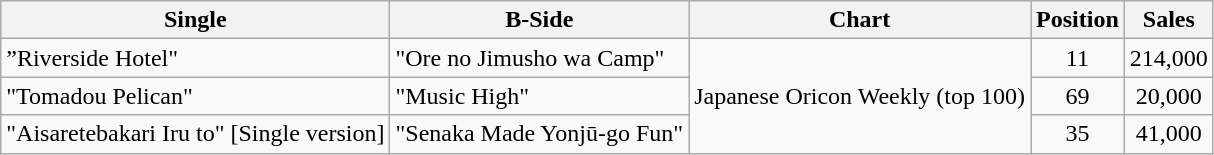<table class="wikitable" border="1">
<tr>
<th>Single</th>
<th>B-Side</th>
<th>Chart</th>
<th>Position</th>
<th>Sales</th>
</tr>
<tr>
<td>”Riverside Hotel"</td>
<td>"Ore no Jimusho wa Camp"</td>
<td rowspan=3>Japanese Oricon Weekly (top 100)</td>
<td align="center">11</td>
<td align="center">214,000</td>
</tr>
<tr>
<td>"Tomadou Pelican"</td>
<td>"Music High"</td>
<td align="center">69</td>
<td align="center">20,000</td>
</tr>
<tr>
<td>"Aisaretebakari Iru to" [Single version]</td>
<td>"Senaka Made Yonjū-go Fun"</td>
<td align="center">35</td>
<td align="center">41,000</td>
</tr>
</table>
